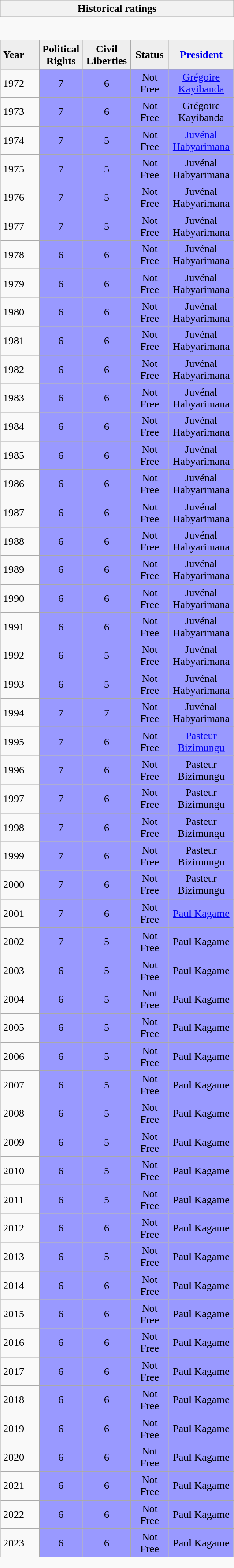<table class="wikitable collapsible collapsed" style="border:none; ">
<tr>
<th>Historical ratings</th>
</tr>
<tr>
<td style="padding:0; border:none;"><br><table class="wikitable sortable" width=100% style="border-collapse:collapse;">
<tr style="background:#eee; font-weight:bold; text-align:center;">
<td style="width:3em; text-align:left;">Year</td>
<td style="width:3em;">Political Rights</td>
<td style="width:3em;">Civil Liberties</td>
<td style="width:3em;">Status</td>
<td style="width:3em;"><a href='#'>President</a></td>
</tr>
<tr align=center>
<td align=left>1972</td>
<td style="background:#99f;">7</td>
<td style="background:#99f;">6</td>
<td style="background:#99f;">Not Free</td>
<td style="background:#99f;"><a href='#'>Grégoire Kayibanda</a></td>
</tr>
<tr align=center>
<td align=left>1973</td>
<td style="background:#99f;">7</td>
<td style="background:#99f;">6</td>
<td style="background:#99f;">Not Free</td>
<td style="background:#99f;">Grégoire Kayibanda</td>
</tr>
<tr align=center>
<td align=left>1974</td>
<td style="background:#99f;">7</td>
<td style="background:#99f;">5</td>
<td style="background:#99f;">Not Free</td>
<td style="background:#99f;"><a href='#'>Juvénal Habyarimana</a></td>
</tr>
<tr align=center>
<td align=left>1975</td>
<td style="background:#99f;">7</td>
<td style="background:#99f;">5</td>
<td style="background:#99f;">Not Free</td>
<td style="background:#99f;">Juvénal Habyarimana</td>
</tr>
<tr align=center>
<td align=left>1976</td>
<td style="background:#99f;">7</td>
<td style="background:#99f;">5</td>
<td style="background:#99f;">Not Free</td>
<td style="background:#99f;">Juvénal Habyarimana</td>
</tr>
<tr align=center>
<td align=left>1977</td>
<td style="background:#99f;">7</td>
<td style="background:#99f;">5</td>
<td style="background:#99f;">Not Free</td>
<td style="background:#99f;">Juvénal Habyarimana</td>
</tr>
<tr align=center>
<td align=left>1978</td>
<td style="background:#99f;">6</td>
<td style="background:#99f;">6</td>
<td style="background:#99f;">Not Free</td>
<td style="background:#99f;">Juvénal Habyarimana</td>
</tr>
<tr align=center>
<td align=left>1979</td>
<td style="background:#99f;">6</td>
<td style="background:#99f;">6</td>
<td style="background:#99f;">Not Free</td>
<td style="background:#99f;">Juvénal Habyarimana</td>
</tr>
<tr align=center>
<td align=left>1980</td>
<td style="background:#99f;">6</td>
<td style="background:#99f;">6</td>
<td style="background:#99f;">Not Free</td>
<td style="background:#99f;">Juvénal Habyarimana</td>
</tr>
<tr align=center>
<td align=left>1981</td>
<td style="background:#99f;">6</td>
<td style="background:#99f;">6</td>
<td style="background:#99f;">Not Free</td>
<td style="background:#99f;">Juvénal Habyarimana</td>
</tr>
<tr align=center>
<td align=left>1982</td>
<td style="background:#99f;">6</td>
<td style="background:#99f;">6</td>
<td style="background:#99f;">Not Free</td>
<td style="background:#99f;">Juvénal Habyarimana</td>
</tr>
<tr align=center>
<td align=left>1983</td>
<td style="background:#99f;">6</td>
<td style="background:#99f;">6</td>
<td style="background:#99f;">Not Free</td>
<td style="background:#99f;">Juvénal Habyarimana</td>
</tr>
<tr align=center>
<td align=left>1984</td>
<td style="background:#99f;">6</td>
<td style="background:#99f;">6</td>
<td style="background:#99f;">Not Free</td>
<td style="background:#99f;">Juvénal Habyarimana</td>
</tr>
<tr align=center>
<td align=left>1985</td>
<td style="background:#99f;">6</td>
<td style="background:#99f;">6</td>
<td style="background:#99f;">Not Free</td>
<td style="background:#99f;">Juvénal Habyarimana</td>
</tr>
<tr align=center>
<td align=left>1986</td>
<td style="background:#99f;">6</td>
<td style="background:#99f;">6</td>
<td style="background:#99f;">Not Free</td>
<td style="background:#99f;">Juvénal Habyarimana</td>
</tr>
<tr align=center>
<td align=left>1987</td>
<td style="background:#99f;">6</td>
<td style="background:#99f;">6</td>
<td style="background:#99f;">Not Free</td>
<td style="background:#99f;">Juvénal Habyarimana</td>
</tr>
<tr align=center>
<td align=left>1988</td>
<td style="background:#99f;">6</td>
<td style="background:#99f;">6</td>
<td style="background:#99f;">Not Free</td>
<td style="background:#99f;">Juvénal Habyarimana</td>
</tr>
<tr align=center>
<td align=left>1989</td>
<td style="background:#99f;">6</td>
<td style="background:#99f;">6</td>
<td style="background:#99f;">Not Free</td>
<td style="background:#99f;">Juvénal Habyarimana</td>
</tr>
<tr align=center>
<td align=left>1990</td>
<td style="background:#99f;">6</td>
<td style="background:#99f;">6</td>
<td style="background:#99f;">Not Free</td>
<td style="background:#99f;">Juvénal Habyarimana</td>
</tr>
<tr align=center>
<td align=left>1991</td>
<td style="background:#99f;">6</td>
<td style="background:#99f;">6</td>
<td style="background:#99f;">Not Free</td>
<td style="background:#99f;">Juvénal Habyarimana</td>
</tr>
<tr align=center>
<td align=left>1992</td>
<td style="background:#99f;">6</td>
<td style="background:#99f;">5</td>
<td style="background:#99f;">Not Free</td>
<td style="background:#99f;">Juvénal Habyarimana</td>
</tr>
<tr align=center>
<td align=left>1993</td>
<td style="background:#99f;">6</td>
<td style="background:#99f;">5</td>
<td style="background:#99f;">Not Free</td>
<td style="background:#99f;">Juvénal Habyarimana</td>
</tr>
<tr align=center>
<td align=left>1994</td>
<td style="background:#99f;">7</td>
<td style="background:#99f;">7</td>
<td style="background:#99f;">Not Free</td>
<td style="background:#99f;">Juvénal Habyarimana</td>
</tr>
<tr align=center>
<td align=left>1995</td>
<td style="background:#99f;">7</td>
<td style="background:#99f;">6</td>
<td style="background:#99f;">Not Free</td>
<td style="background:#99f;"><a href='#'>Pasteur Bizimungu</a></td>
</tr>
<tr align=center>
<td align=left>1996</td>
<td style="background:#99f;">7</td>
<td style="background:#99f;">6</td>
<td style="background:#99f;">Not Free</td>
<td style="background:#99f;">Pasteur Bizimungu</td>
</tr>
<tr align=center>
<td align=left>1997</td>
<td style="background:#99f;">7</td>
<td style="background:#99f;">6</td>
<td style="background:#99f;">Not Free</td>
<td style="background:#99f;">Pasteur Bizimungu</td>
</tr>
<tr align=center>
<td align=left>1998</td>
<td style="background:#99f;">7</td>
<td style="background:#99f;">6</td>
<td style="background:#99f;">Not Free</td>
<td style="background:#99f;">Pasteur Bizimungu</td>
</tr>
<tr align=center>
<td align=left>1999</td>
<td style="background:#99f;">7</td>
<td style="background:#99f;">6</td>
<td style="background:#99f;">Not Free</td>
<td style="background:#99f;">Pasteur Bizimungu</td>
</tr>
<tr align=center>
<td align=left>2000</td>
<td style="background:#99f;">7</td>
<td style="background:#99f;">6</td>
<td style="background:#99f;">Not Free</td>
<td style="background:#99f;">Pasteur Bizimungu</td>
</tr>
<tr align=center>
<td align=left>2001</td>
<td style="background:#99f;">7</td>
<td style="background:#99f;">6</td>
<td style="background:#99f;">Not Free</td>
<td style="background:#99f;"><a href='#'>Paul Kagame</a></td>
</tr>
<tr align=center>
<td align=left>2002</td>
<td style="background:#99f;">7</td>
<td style="background:#99f;">5</td>
<td style="background:#99f;">Not Free</td>
<td style="background:#99f;">Paul Kagame</td>
</tr>
<tr align=center>
<td align=left>2003</td>
<td style="background:#99f;">6</td>
<td style="background:#99f;">5</td>
<td style="background:#99f;">Not Free</td>
<td style="background:#99f;">Paul Kagame</td>
</tr>
<tr align=center>
<td align=left>2004</td>
<td style="background:#99f;">6</td>
<td style="background:#99f;">5</td>
<td style="background:#99f;">Not Free</td>
<td style="background:#99f;">Paul Kagame</td>
</tr>
<tr align=center>
<td align=left>2005</td>
<td style="background:#99f;">6</td>
<td style="background:#99f;">5</td>
<td style="background:#99f;">Not Free</td>
<td style="background:#99f;">Paul Kagame</td>
</tr>
<tr align=center>
<td align=left>2006</td>
<td style="background:#99f;">6</td>
<td style="background:#99f;">5</td>
<td style="background:#99f;">Not Free</td>
<td style="background:#99f;">Paul Kagame</td>
</tr>
<tr align=center>
<td align=left>2007</td>
<td style="background:#99f;">6</td>
<td style="background:#99f;">5</td>
<td style="background:#99f;">Not Free</td>
<td style="background:#99f;">Paul Kagame</td>
</tr>
<tr align=center>
<td align=left>2008</td>
<td style="background:#99f;">6</td>
<td style="background:#99f;">5</td>
<td style="background:#99f;">Not Free</td>
<td style="background:#99f;">Paul Kagame</td>
</tr>
<tr align=center>
<td align=left>2009</td>
<td style="background:#99f;">6</td>
<td style="background:#99f;">5</td>
<td style="background:#99f;">Not Free</td>
<td style="background:#99f;">Paul Kagame</td>
</tr>
<tr align=center>
<td align=left>2010</td>
<td style="background:#99f;">6</td>
<td style="background:#99f;">5</td>
<td style="background:#99f;">Not Free</td>
<td style="background:#99f;">Paul Kagame</td>
</tr>
<tr align=center>
<td align=left>2011</td>
<td style="background:#99f;">6</td>
<td style="background:#99f;">5</td>
<td style="background:#99f;">Not Free</td>
<td style="background:#99f;">Paul Kagame</td>
</tr>
<tr align=center>
<td align=left>2012</td>
<td style="background:#99f;">6</td>
<td style="background:#99f;">6</td>
<td style="background:#99f;">Not Free</td>
<td style="background:#99f;">Paul Kagame</td>
</tr>
<tr align=center>
<td align=left>2013</td>
<td style="background:#99f;">6</td>
<td style="background:#99f;">5</td>
<td style="background:#99f;">Not Free</td>
<td style="background:#99f;">Paul Kagame</td>
</tr>
<tr align=center>
<td align=left>2014</td>
<td style="background:#99f;">6</td>
<td style="background:#99f;">6</td>
<td style="background:#99f;">Not Free</td>
<td style="background:#99f;">Paul Kagame</td>
</tr>
<tr align=center>
<td align=left>2015</td>
<td style="background:#99f;">6</td>
<td style="background:#99f;">6</td>
<td style="background:#99f;">Not Free</td>
<td style="background:#99f;">Paul Kagame</td>
</tr>
<tr align=center>
<td align=left>2016</td>
<td style="background:#99f;">6</td>
<td style="background:#99f;">6</td>
<td style="background:#99f;">Not Free</td>
<td style="background:#99f;">Paul Kagame</td>
</tr>
<tr align=center>
<td align=left>2017</td>
<td style="background:#99f;">6</td>
<td style="background:#99f;">6</td>
<td style="background:#99f;">Not Free</td>
<td style="background:#99f;">Paul Kagame</td>
</tr>
<tr align=center>
<td align=left>2018</td>
<td style="background:#99f;">6</td>
<td style="background:#99f;">6</td>
<td style="background:#99f;">Not Free</td>
<td style="background:#99f;">Paul Kagame</td>
</tr>
<tr align=center>
<td align=left>2019</td>
<td style="background:#99f;">6</td>
<td style="background:#99f;">6</td>
<td style="background:#99f;">Not Free</td>
<td style="background:#99f;">Paul Kagame</td>
</tr>
<tr align=center>
<td align=left>2020</td>
<td style="background:#99f;">6</td>
<td style="background:#99f;">6</td>
<td style="background:#99f;">Not Free</td>
<td style="background:#99f;">Paul Kagame</td>
</tr>
<tr align=center>
<td align=left>2021</td>
<td style="background:#99f;">6</td>
<td style="background:#99f;">6</td>
<td style="background:#99f;">Not Free</td>
<td style="background:#99f;">Paul Kagame</td>
</tr>
<tr align=center>
<td align=left>2022</td>
<td style="background:#99f;">6</td>
<td style="background:#99f;">6</td>
<td style="background:#99f;">Not Free</td>
<td style="background:#99f;">Paul Kagame</td>
</tr>
<tr align=center>
<td align=left>2023</td>
<td style="background:#99f;">6</td>
<td style="background:#99f;">6</td>
<td style="background:#99f;">Not Free</td>
<td style="background:#99f;">Paul Kagame</td>
</tr>
</table>
</td>
</tr>
</table>
